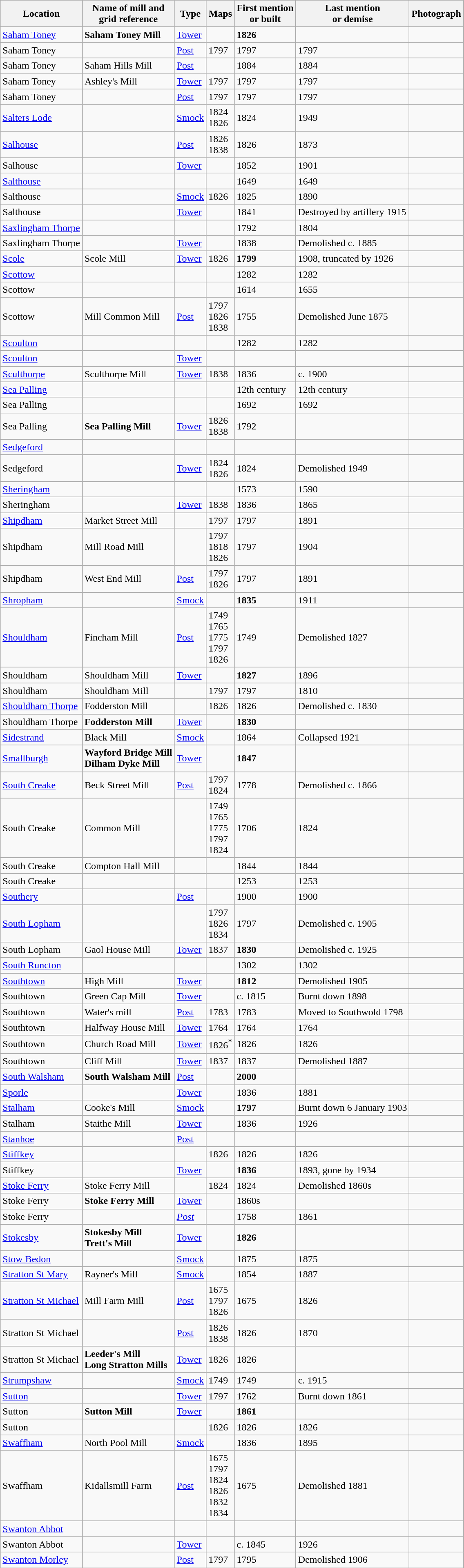<table class="wikitable">
<tr>
<th>Location</th>
<th>Name of mill and<br>grid reference</th>
<th>Type</th>
<th>Maps</th>
<th>First mention<br>or built</th>
<th>Last mention<br> or demise</th>
<th>Photograph</th>
</tr>
<tr>
<td><a href='#'>Saham Toney</a></td>
<td><strong>Saham Toney Mill</strong><br></td>
<td><a href='#'>Tower</a></td>
<td></td>
<td><strong>1826</strong></td>
<td></td>
<td></td>
</tr>
<tr>
<td>Saham Toney</td>
<td></td>
<td><a href='#'>Post</a></td>
<td>1797</td>
<td>1797</td>
<td>1797</td>
<td></td>
</tr>
<tr>
<td>Saham Toney</td>
<td>Saham Hills Mill<br></td>
<td><a href='#'>Post</a></td>
<td></td>
<td>1884</td>
<td>1884</td>
<td></td>
</tr>
<tr>
<td>Saham Toney</td>
<td>Ashley's Mill<br></td>
<td><a href='#'>Tower</a></td>
<td>1797</td>
<td>1797</td>
<td>1797</td>
<td></td>
</tr>
<tr>
<td>Saham Toney</td>
<td></td>
<td><a href='#'>Post</a></td>
<td>1797</td>
<td>1797</td>
<td>1797</td>
<td></td>
</tr>
<tr>
<td><a href='#'>Salters Lode</a></td>
<td></td>
<td><a href='#'>Smock</a></td>
<td>1824<br>1826</td>
<td>1824</td>
<td>1949<br></td>
<td></td>
</tr>
<tr>
<td><a href='#'>Salhouse</a></td>
<td></td>
<td><a href='#'>Post</a></td>
<td>1826<br>1838</td>
<td>1826</td>
<td>1873<br></td>
<td></td>
</tr>
<tr>
<td>Salhouse</td>
<td></td>
<td><a href='#'>Tower</a></td>
<td></td>
<td>1852</td>
<td>1901<br></td>
<td></td>
</tr>
<tr>
<td><a href='#'>Salthouse</a></td>
<td></td>
<td></td>
<td></td>
<td>1649</td>
<td>1649<br></td>
<td></td>
</tr>
<tr>
<td>Salthouse</td>
<td></td>
<td><a href='#'>Smock</a></td>
<td>1826</td>
<td>1825</td>
<td>1890<br></td>
<td></td>
</tr>
<tr>
<td>Salthouse</td>
<td></td>
<td><a href='#'>Tower</a></td>
<td></td>
<td>1841</td>
<td>Destroyed by artillery 1915<br></td>
<td></td>
</tr>
<tr>
<td><a href='#'>Saxlingham Thorpe</a></td>
<td></td>
<td></td>
<td></td>
<td>1792</td>
<td>1804<br></td>
<td></td>
</tr>
<tr>
<td>Saxlingham Thorpe</td>
<td></td>
<td><a href='#'>Tower</a></td>
<td></td>
<td>1838</td>
<td>Demolished c. 1885<br></td>
<td></td>
</tr>
<tr>
<td><a href='#'>Scole</a></td>
<td>Scole Mill<br></td>
<td><a href='#'>Tower</a></td>
<td>1826</td>
<td><strong>1799</strong></td>
<td>1908, truncated by 1926<br></td>
<td></td>
</tr>
<tr>
<td><a href='#'>Scottow</a></td>
<td></td>
<td></td>
<td></td>
<td>1282</td>
<td>1282<br></td>
<td></td>
</tr>
<tr>
<td>Scottow</td>
<td></td>
<td></td>
<td></td>
<td>1614</td>
<td>1655<br></td>
<td></td>
</tr>
<tr>
<td>Scottow</td>
<td>Mill Common Mill<br></td>
<td><a href='#'>Post</a></td>
<td>1797<br>1826<br>1838</td>
<td>1755</td>
<td>Demolished June 1875<br></td>
<td></td>
</tr>
<tr>
<td><a href='#'>Scoulton</a></td>
<td></td>
<td></td>
<td></td>
<td>1282</td>
<td>1282<br></td>
<td></td>
</tr>
<tr>
<td><a href='#'>Scoulton</a></td>
<td></td>
<td><a href='#'>Tower</a></td>
<td></td>
<td></td>
<td></td>
<td></td>
</tr>
<tr>
<td><a href='#'>Sculthorpe</a></td>
<td>Sculthorpe Mill</td>
<td><a href='#'>Tower</a></td>
<td>1838</td>
<td>1836</td>
<td>c. 1900<br></td>
<td></td>
</tr>
<tr>
<td><a href='#'>Sea Palling</a></td>
<td></td>
<td></td>
<td></td>
<td>12th century</td>
<td>12th century<br></td>
<td></td>
</tr>
<tr>
<td>Sea Palling</td>
<td></td>
<td></td>
<td></td>
<td>1692</td>
<td>1692<br></td>
<td></td>
</tr>
<tr>
<td>Sea Palling</td>
<td><strong>Sea Palling Mill</strong><br></td>
<td><a href='#'>Tower</a></td>
<td>1826<br>1838</td>
<td>1792</td>
<td></td>
<td></td>
</tr>
<tr>
<td><a href='#'>Sedgeford</a></td>
<td></td>
<td></td>
<td></td>
<td></td>
<td></td>
<td></td>
</tr>
<tr>
<td>Sedgeford</td>
<td></td>
<td><a href='#'>Tower</a></td>
<td>1824<br>1826</td>
<td>1824</td>
<td>Demolished 1949<br></td>
<td></td>
</tr>
<tr>
<td><a href='#'>Sheringham</a></td>
<td></td>
<td></td>
<td></td>
<td>1573</td>
<td>1590<br></td>
<td></td>
</tr>
<tr>
<td>Sheringham</td>
<td></td>
<td><a href='#'>Tower</a></td>
<td>1838</td>
<td>1836</td>
<td>1865<br></td>
<td></td>
</tr>
<tr>
<td><a href='#'>Shipdham</a></td>
<td>Market Street Mill</td>
<td></td>
<td>1797</td>
<td>1797</td>
<td>1891<br></td>
<td></td>
</tr>
<tr>
<td>Shipdham</td>
<td>Mill Road Mill</td>
<td></td>
<td>1797<br>1818<br>1826</td>
<td>1797</td>
<td>1904<br></td>
<td></td>
</tr>
<tr>
<td>Shipdham</td>
<td>West End Mill</td>
<td><a href='#'>Post</a></td>
<td>1797<br>1826</td>
<td>1797</td>
<td>1891<br></td>
<td></td>
</tr>
<tr>
<td><a href='#'>Shropham</a></td>
<td></td>
<td><a href='#'>Smock</a></td>
<td></td>
<td><strong>1835</strong></td>
<td>1911<br></td>
<td></td>
</tr>
<tr>
<td><a href='#'>Shouldham</a></td>
<td>Fincham Mill<br></td>
<td><a href='#'>Post</a></td>
<td>1749<br>1765<br>1775<br>1797<br>1826</td>
<td>1749</td>
<td>Demolished 1827<br></td>
<td></td>
</tr>
<tr>
<td>Shouldham</td>
<td>Shouldham Mill<br></td>
<td><a href='#'>Tower</a></td>
<td></td>
<td><strong>1827</strong></td>
<td>1896<br></td>
<td></td>
</tr>
<tr>
<td>Shouldham</td>
<td>Shouldham Mill<br></td>
<td></td>
<td>1797</td>
<td>1797</td>
<td>1810<br></td>
<td></td>
</tr>
<tr>
<td><a href='#'>Shouldham Thorpe</a></td>
<td>Fodderston Mill<br></td>
<td></td>
<td>1826</td>
<td>1826</td>
<td>Demolished c. 1830<br></td>
<td></td>
</tr>
<tr>
<td>Shouldham Thorpe</td>
<td><strong>Fodderston Mill</strong><br></td>
<td><a href='#'>Tower</a></td>
<td></td>
<td><strong>1830</strong></td>
<td></td>
<td></td>
</tr>
<tr>
<td><a href='#'>Sidestrand</a></td>
<td>Black Mill</td>
<td><a href='#'>Smock</a></td>
<td></td>
<td>1864</td>
<td>Collapsed 1921<br></td>
<td></td>
</tr>
<tr>
<td><a href='#'>Smallburgh</a></td>
<td><strong>Wayford Bridge Mill</strong><br><strong>Dilham Dyke Mill</strong><br></td>
<td><a href='#'>Tower</a></td>
<td></td>
<td><strong>1847</strong></td>
<td></td>
<td></td>
</tr>
<tr>
<td><a href='#'>South Creake</a></td>
<td>Beck Street Mill<br></td>
<td><a href='#'>Post</a></td>
<td>1797<br>1824</td>
<td>1778</td>
<td>Demolished c. 1866<br></td>
<td></td>
</tr>
<tr>
<td>South Creake</td>
<td>Common Mill</td>
<td></td>
<td>1749<br>1765<br>1775<br>1797<br>1824</td>
<td>1706</td>
<td>1824<br></td>
<td></td>
</tr>
<tr>
<td>South Creake</td>
<td>Compton Hall Mill<br></td>
<td></td>
<td></td>
<td>1844</td>
<td>1844<br></td>
<td></td>
</tr>
<tr>
<td>South Creake</td>
<td></td>
<td></td>
<td></td>
<td>1253</td>
<td>1253<br></td>
<td></td>
</tr>
<tr>
<td><a href='#'>Southery</a></td>
<td></td>
<td><a href='#'>Post</a></td>
<td></td>
<td>1900</td>
<td>1900</td>
<td></td>
</tr>
<tr>
<td><a href='#'>South Lopham</a></td>
<td></td>
<td></td>
<td>1797<br>1826<br>1834</td>
<td>1797</td>
<td>Demolished c. 1905<br></td>
<td></td>
</tr>
<tr>
<td>South Lopham</td>
<td>Gaol House Mill<br></td>
<td><a href='#'>Tower</a></td>
<td>1837</td>
<td><strong>1830</strong></td>
<td>Demolished c. 1925<br></td>
<td></td>
</tr>
<tr>
<td><a href='#'>South Runcton</a></td>
<td></td>
<td></td>
<td></td>
<td>1302</td>
<td>1302<br></td>
<td></td>
</tr>
<tr>
<td><a href='#'>Southtown</a></td>
<td>High Mill<br></td>
<td><a href='#'>Tower</a></td>
<td></td>
<td><strong>1812</strong></td>
<td>Demolished 1905<br></td>
<td></td>
</tr>
<tr>
<td>Southtown</td>
<td>Green Cap Mill<br></td>
<td><a href='#'>Tower</a></td>
<td></td>
<td>c. 1815</td>
<td>Burnt down 1898</td>
<td></td>
</tr>
<tr>
<td>Southtown</td>
<td>Water's mill<br></td>
<td><a href='#'>Post</a></td>
<td>1783</td>
<td>1783</td>
<td>Moved to Southwold 1798</td>
<td></td>
</tr>
<tr>
<td>Southtown</td>
<td>Halfway House Mill<br></td>
<td><a href='#'>Tower</a></td>
<td>1764</td>
<td>1764</td>
<td>1764</td>
<td></td>
</tr>
<tr>
<td>Southtown</td>
<td>Church Road Mill<br></td>
<td><a href='#'>Tower</a></td>
<td>1826<sup>*</sup></td>
<td>1826</td>
<td>1826</td>
<td></td>
</tr>
<tr>
<td>Southtown</td>
<td>Cliff Mill<br></td>
<td><a href='#'>Tower</a></td>
<td>1837</td>
<td>1837</td>
<td>Demolished 1887</td>
<td></td>
</tr>
<tr>
<td><a href='#'>South Walsham</a></td>
<td><strong>South Walsham Mill</strong></td>
<td><a href='#'>Post</a></td>
<td></td>
<td><strong>2000</strong></td>
<td></td>
<td></td>
</tr>
<tr>
<td><a href='#'>Sporle</a></td>
<td></td>
<td><a href='#'>Tower</a></td>
<td></td>
<td>1836</td>
<td>1881<br></td>
<td></td>
</tr>
<tr>
<td><a href='#'>Stalham</a></td>
<td>Cooke's Mill<br></td>
<td><a href='#'>Smock</a></td>
<td></td>
<td><strong>1797</strong></td>
<td>Burnt down 6 January 1903<br></td>
<td></td>
</tr>
<tr>
<td>Stalham</td>
<td>Staithe Mill<br></td>
<td><a href='#'>Tower</a></td>
<td></td>
<td>1836</td>
<td>1926<br></td>
<td></td>
</tr>
<tr>
<td><a href='#'>Stanhoe</a></td>
<td></td>
<td><a href='#'>Post</a></td>
<td></td>
<td></td>
<td></td>
<td></td>
</tr>
<tr>
<td><a href='#'>Stiffkey</a></td>
<td></td>
<td></td>
<td>1826</td>
<td>1826</td>
<td>1826<br></td>
<td></td>
</tr>
<tr>
<td>Stiffkey</td>
<td></td>
<td><a href='#'>Tower</a></td>
<td></td>
<td><strong>1836</strong></td>
<td>1893, gone by 1934<br></td>
<td></td>
</tr>
<tr>
<td><a href='#'>Stoke Ferry</a></td>
<td>Stoke Ferry Mill<br></td>
<td></td>
<td>1824</td>
<td>1824</td>
<td>Demolished 1860s</td>
<td></td>
</tr>
<tr>
<td>Stoke Ferry</td>
<td><strong>Stoke Ferry Mill</strong><br></td>
<td><a href='#'>Tower</a></td>
<td></td>
<td>1860s</td>
<td></td>
<td></td>
</tr>
<tr>
<td>Stoke Ferry</td>
<td></td>
<td><em><a href='#'>Post</a></em></td>
<td></td>
<td>1758</td>
<td>1861</td>
<td></td>
</tr>
<tr>
<td><a href='#'>Stokesby</a></td>
<td><strong>Stokesby Mill</strong><br> <strong>Trett's Mill</strong><br></td>
<td><a href='#'>Tower</a></td>
<td></td>
<td><strong>1826</strong></td>
<td></td>
<td></td>
</tr>
<tr>
<td><a href='#'>Stow Bedon</a></td>
<td></td>
<td><a href='#'>Smock</a></td>
<td></td>
<td>1875</td>
<td>1875<br></td>
<td></td>
</tr>
<tr>
<td><a href='#'>Stratton St Mary</a></td>
<td>Rayner's Mill<br></td>
<td><a href='#'>Smock</a></td>
<td></td>
<td>1854</td>
<td>1887<br></td>
<td></td>
</tr>
<tr>
<td><a href='#'>Stratton St Michael</a></td>
<td>Mill Farm Mill<br></td>
<td><a href='#'>Post</a></td>
<td>1675<br>1797<br>1826</td>
<td>1675</td>
<td>1826<br></td>
<td></td>
</tr>
<tr>
<td>Stratton St Michael</td>
<td></td>
<td><a href='#'>Post</a></td>
<td>1826<br>1838</td>
<td>1826</td>
<td>1870<br></td>
<td></td>
</tr>
<tr>
<td>Stratton St Michael</td>
<td><strong>Leeder's Mill<br>Long Stratton Mills</strong><br></td>
<td><a href='#'>Tower</a></td>
<td>1826</td>
<td>1826</td>
<td></td>
<td></td>
</tr>
<tr>
<td><a href='#'>Strumpshaw</a></td>
<td></td>
<td><a href='#'>Smock</a></td>
<td>1749</td>
<td>1749</td>
<td>c. 1915<br></td>
<td></td>
</tr>
<tr>
<td><a href='#'>Sutton</a></td>
<td></td>
<td><a href='#'>Tower</a></td>
<td>1797</td>
<td>1762</td>
<td>Burnt down 1861</td>
<td></td>
</tr>
<tr>
<td>Sutton</td>
<td><strong>Sutton Mill</strong><br></td>
<td><a href='#'>Tower</a></td>
<td></td>
<td><strong>1861</strong></td>
<td></td>
<td></td>
</tr>
<tr>
<td>Sutton</td>
<td></td>
<td></td>
<td>1826</td>
<td>1826</td>
<td>1826<br></td>
<td></td>
</tr>
<tr>
<td><a href='#'>Swaffham</a></td>
<td>North Pool Mill</td>
<td><a href='#'>Smock</a></td>
<td></td>
<td>1836</td>
<td>1895<br></td>
<td></td>
</tr>
<tr>
<td>Swaffham</td>
<td>Kidallsmill Farm<br></td>
<td><a href='#'>Post</a></td>
<td>1675<br>1797<br>1824<br>1826<br>1832<br>1834</td>
<td>1675</td>
<td>Demolished 1881<br></td>
<td></td>
</tr>
<tr>
<td><a href='#'>Swanton Abbot</a></td>
<td></td>
<td></td>
<td></td>
<td></td>
<td></td>
<td></td>
</tr>
<tr>
<td>Swanton Abbot</td>
<td></td>
<td><a href='#'>Tower</a></td>
<td></td>
<td>c. 1845</td>
<td>1926<br></td>
<td></td>
</tr>
<tr>
<td><a href='#'>Swanton Morley</a></td>
<td></td>
<td><a href='#'>Post</a></td>
<td>1797</td>
<td>1795</td>
<td>Demolished 1906<br></td>
<td></td>
</tr>
</table>
